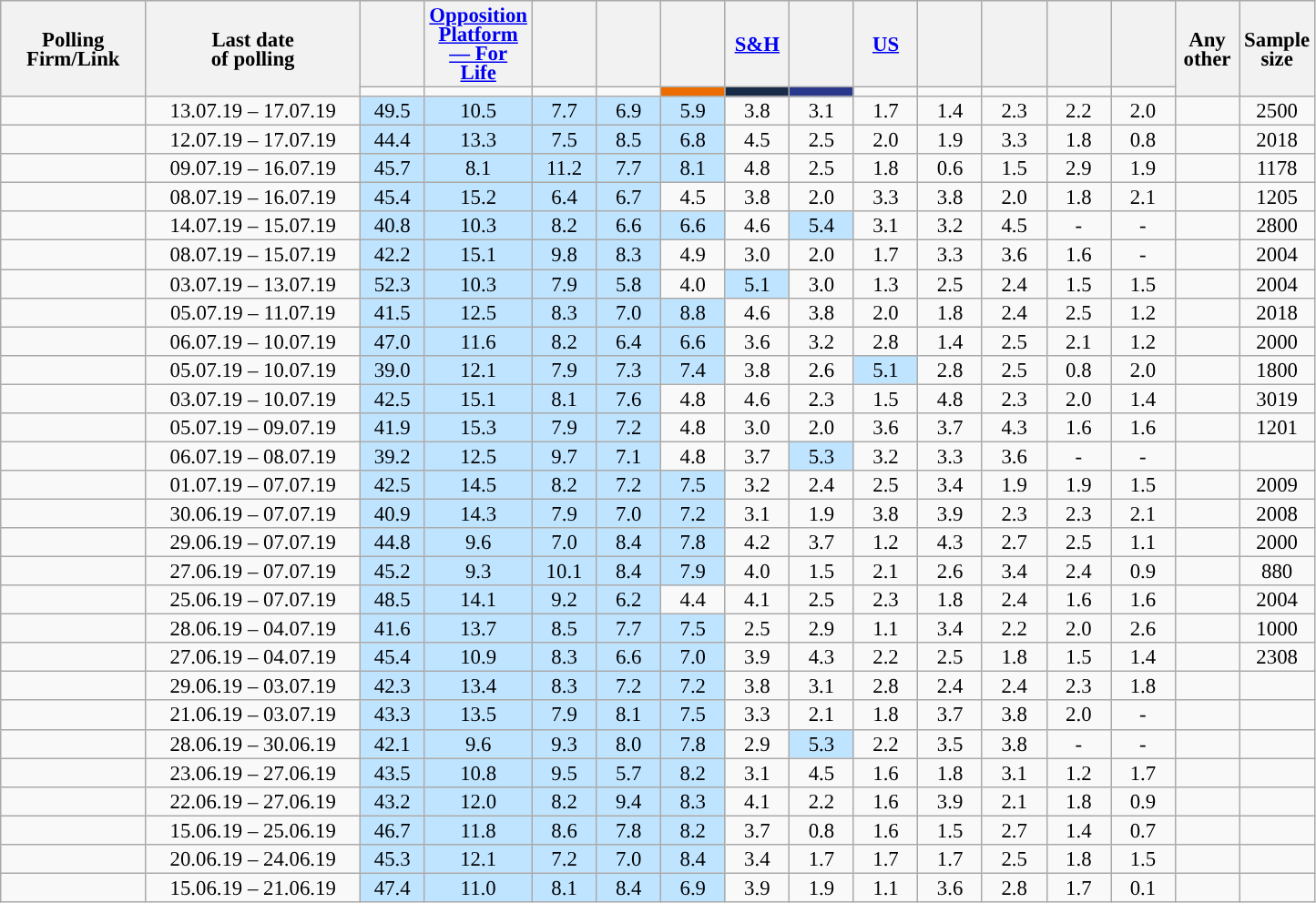<table class="wikitable" style="text-align:center;font-size:95%;line-height:14px;">
<tr style="height:40px; background-color:#E9E9E9">
<th rowspan="2" style="width:99px;">Polling Firm/Link</th>
<th rowspan="2" style="width:150px;">Last date<br>of polling</th>
<th style="width:40px;"></th>
<th style="width:40px;"><a href='#'>Opposition Platform — For Life</a></th>
<th style="width:40px;"></th>
<th style="width:40px;"></th>
<th style="width:40px;"></th>
<th style="width:40px;"><a href='#'>S&H</a></th>
<th style="width:40px;"></th>
<th style="width:40px;"><a href='#'>US</a></th>
<th style="width:40px;"></th>
<th style="width:40px;"></th>
<th style="width:40px;"></th>
<th style="width:40px;"></th>
<th rowspan="2" style="width:40px;">Any other</th>
<th rowspan="2" style="width:40px;">Sample size</th>
</tr>
<tr>
<td style="background:"></td>
<td style="background:"></td>
<td style="background:"></td>
<td style="background:"></td>
<td style="background:#ED6C00" ></td>
<td style="background:#172A47" ></td>
<td style="background:#29388B" ></td>
<td style="background:"></td>
<td style="background:"></td>
<td style="background:"></td>
<td style="background:"></td>
<td style="background:"></td>
</tr>
<tr>
<td><br></td>
<td>13.07.19 – 17.07.19</td>
<td bgcolor="#bfe4ff" >49.5</td>
<td bgcolor="#bfe4ff" >10.5</td>
<td bgcolor="#bfe4ff" >7.7</td>
<td bgcolor="#bfe4ff" >6.9</td>
<td bgcolor="#bfe4ff" >5.9</td>
<td>3.8</td>
<td>3.1</td>
<td>1.7</td>
<td>1.4</td>
<td>2.3</td>
<td>2.2</td>
<td>2.0</td>
<td></td>
<td>2500</td>
</tr>
<tr>
<td><br></td>
<td>12.07.19 – 17.07.19</td>
<td bgcolor="#bfe4ff" >44.4</td>
<td bgcolor="#bfe4ff" >13.3</td>
<td bgcolor="#bfe4ff" >7.5</td>
<td bgcolor="#bfe4ff" >8.5</td>
<td bgcolor="#bfe4ff" >6.8</td>
<td>4.5</td>
<td>2.5</td>
<td>2.0</td>
<td>1.9</td>
<td>3.3</td>
<td>1.8</td>
<td>0.8</td>
<td></td>
<td>2018</td>
</tr>
<tr>
<td></td>
<td>09.07.19 – 16.07.19</td>
<td bgcolor="#bfe4ff" >45.7</td>
<td bgcolor="#bfe4ff" >8.1</td>
<td bgcolor="#bfe4ff" >11.2</td>
<td bgcolor="#bfe4ff" >7.7</td>
<td bgcolor="#bfe4ff" >8.1</td>
<td>4.8</td>
<td>2.5</td>
<td>1.8</td>
<td>0.6</td>
<td>1.5</td>
<td>2.9</td>
<td>1.9</td>
<td></td>
<td>1178</td>
</tr>
<tr>
<td></td>
<td>08.07.19 – 16.07.19</td>
<td bgcolor="#bfe4ff" >45.4</td>
<td bgcolor="#bfe4ff" >15.2</td>
<td bgcolor="#bfe4ff" >6.4</td>
<td bgcolor="#bfe4ff" >6.7</td>
<td>4.5</td>
<td>3.8</td>
<td>2.0</td>
<td>3.3</td>
<td>3.8</td>
<td>2.0</td>
<td>1.8</td>
<td>2.1</td>
<td></td>
<td>1205</td>
</tr>
<tr>
<td></td>
<td>14.07.19 – 15.07.19</td>
<td bgcolor="#bfe4ff" >40.8</td>
<td bgcolor="#bfe4ff" >10.3</td>
<td bgcolor="#bfe4ff" >8.2</td>
<td bgcolor="#bfe4ff" >6.6</td>
<td bgcolor="#bfe4ff" >6.6</td>
<td>4.6</td>
<td bgcolor="#bfe4ff" >5.4</td>
<td>3.1</td>
<td>3.2</td>
<td>4.5</td>
<td>-</td>
<td>-</td>
<td></td>
<td>2800</td>
</tr>
<tr>
<td></td>
<td>08.07.19 – 15.07.19</td>
<td bgcolor="#bfe4ff" >42.2</td>
<td bgcolor="#bfe4ff" >15.1</td>
<td bgcolor="#bfe4ff" >9.8</td>
<td bgcolor="#bfe4ff" >8.3</td>
<td>4.9</td>
<td>3.0</td>
<td>2.0</td>
<td>1.7</td>
<td>3.3</td>
<td>3.6</td>
<td>1.6</td>
<td>-</td>
<td></td>
<td>2004</td>
</tr>
<tr>
<td></td>
<td>03.07.19 – 13.07.19</td>
<td bgcolor="#bfe4ff" >52.3</td>
<td bgcolor="#bfe4ff" >10.3</td>
<td bgcolor="#bfe4ff" >7.9</td>
<td bgcolor="#bfe4ff" >5.8</td>
<td>4.0</td>
<td bgcolor="#bfe4ff" >5.1</td>
<td>3.0</td>
<td>1.3</td>
<td>2.5</td>
<td>2.4</td>
<td>1.5</td>
<td>1.5</td>
<td></td>
<td>2004</td>
</tr>
<tr>
<td><br></td>
<td>05.07.19 – 11.07.19</td>
<td bgcolor="#bfe4ff" >41.5</td>
<td bgcolor="#bfe4ff" >12.5</td>
<td bgcolor="#bfe4ff" >8.3</td>
<td bgcolor="#bfe4ff" >7.0</td>
<td bgcolor="#bfe4ff" >8.8</td>
<td>4.6</td>
<td>3.8</td>
<td>2.0</td>
<td>1.8</td>
<td>2.4</td>
<td>2.5</td>
<td>1.2</td>
<td></td>
<td>2018</td>
</tr>
<tr>
<td><br></td>
<td>06.07.19 – 10.07.19</td>
<td bgcolor="#bfe4ff" >47.0</td>
<td bgcolor="#bfe4ff" >11.6</td>
<td bgcolor="#bfe4ff" >8.2</td>
<td bgcolor="#bfe4ff" >6.4</td>
<td bgcolor="#bfe4ff" >6.6</td>
<td>3.6</td>
<td>3.2</td>
<td>2.8</td>
<td>1.4</td>
<td>2.5</td>
<td>2.1</td>
<td>1.2</td>
<td></td>
<td>2000</td>
</tr>
<tr>
<td><br></td>
<td>05.07.19 – 10.07.19</td>
<td bgcolor="#bfe4ff" >39.0</td>
<td bgcolor="#bfe4ff" >12.1</td>
<td bgcolor="#bfe4ff" >7.9</td>
<td bgcolor="#bfe4ff" >7.3</td>
<td bgcolor="#bfe4ff" >7.4</td>
<td>3.8</td>
<td>2.6</td>
<td bgcolor="#bfe4ff" >5.1</td>
<td>2.8</td>
<td>2.5</td>
<td>0.8</td>
<td>2.0</td>
<td></td>
<td>1800</td>
</tr>
<tr>
<td> </td>
<td>03.07.19 – 10.07.19</td>
<td bgcolor="#bfe4ff" >42.5</td>
<td bgcolor="#bfe4ff" >15.1</td>
<td bgcolor="#bfe4ff" >8.1</td>
<td bgcolor="#bfe4ff" >7.6</td>
<td>4.8</td>
<td>4.6</td>
<td>2.3</td>
<td>1.5</td>
<td>4.8</td>
<td>2.3</td>
<td>2.0</td>
<td>1.4</td>
<td></td>
<td>3019</td>
</tr>
<tr>
<td></td>
<td>05.07.19 – 09.07.19</td>
<td bgcolor="#bfe4ff" >41.9</td>
<td bgcolor="#bfe4ff" >15.3</td>
<td bgcolor="#bfe4ff" >7.9</td>
<td bgcolor="#bfe4ff" >7.2</td>
<td>4.8</td>
<td>3.0</td>
<td>2.0</td>
<td>3.6</td>
<td>3.7</td>
<td>4.3</td>
<td>1.6</td>
<td>1.6</td>
<td></td>
<td>1201</td>
</tr>
<tr>
<td></td>
<td>06.07.19 – 08.07.19</td>
<td bgcolor="#bfe4ff" >39.2</td>
<td bgcolor="#bfe4ff" >12.5</td>
<td bgcolor="#bfe4ff" >9.7</td>
<td bgcolor="#bfe4ff" >7.1</td>
<td>4.8</td>
<td>3.7</td>
<td bgcolor="#bfe4ff" >5.3</td>
<td>3.2</td>
<td>3.3</td>
<td>3.6</td>
<td>-</td>
<td>-</td>
<td></td>
<td></td>
</tr>
<tr>
<td> </td>
<td>01.07.19 – 07.07.19</td>
<td bgcolor="#bfe4ff" >42.5</td>
<td bgcolor="#bfe4ff" >14.5</td>
<td bgcolor="#bfe4ff" >8.2</td>
<td bgcolor="#bfe4ff" >7.2</td>
<td bgcolor="#bfe4ff" >7.5</td>
<td>3.2</td>
<td>2.4</td>
<td>2.5</td>
<td>3.4</td>
<td>1.9</td>
<td>1.9</td>
<td>1.5</td>
<td></td>
<td>2009</td>
</tr>
<tr>
<td></td>
<td>30.06.19 – 07.07.19</td>
<td bgcolor="#bfe4ff" >40.9</td>
<td bgcolor="#bfe4ff" >14.3</td>
<td bgcolor="#bfe4ff" >7.9</td>
<td bgcolor="#bfe4ff" >7.0</td>
<td bgcolor="#bfe4ff" >7.2</td>
<td>3.1</td>
<td>1.9</td>
<td>3.8</td>
<td>3.9</td>
<td>2.3</td>
<td>2.3</td>
<td>2.1</td>
<td></td>
<td>2008</td>
</tr>
<tr>
<td> </td>
<td>29.06.19 – 07.07.19</td>
<td bgcolor="#bfe4ff" >44.8</td>
<td bgcolor="#bfe4ff" >9.6</td>
<td bgcolor="#bfe4ff" >7.0</td>
<td bgcolor="#bfe4ff" >8.4</td>
<td bgcolor="#bfe4ff" >7.8</td>
<td>4.2</td>
<td>3.7</td>
<td>1.2</td>
<td>4.3</td>
<td>2.7</td>
<td>2.5</td>
<td>1.1</td>
<td></td>
<td>2000</td>
</tr>
<tr>
<td></td>
<td>27.06.19 – 07.07.19</td>
<td bgcolor="#bfe4ff" >45.2</td>
<td bgcolor="#bfe4ff" >9.3</td>
<td bgcolor="#bfe4ff" >10.1</td>
<td bgcolor="#bfe4ff" >8.4</td>
<td bgcolor="#bfe4ff" >7.9</td>
<td>4.0</td>
<td>1.5</td>
<td>2.1</td>
<td>2.6</td>
<td>3.4</td>
<td>2.4</td>
<td>0.9</td>
<td></td>
<td>880</td>
</tr>
<tr>
<td></td>
<td>25.06.19 – 07.07.19</td>
<td bgcolor="#bfe4ff" >48.5</td>
<td bgcolor="#bfe4ff" >14.1</td>
<td bgcolor="#bfe4ff" >9.2</td>
<td bgcolor="#bfe4ff" >6.2</td>
<td>4.4</td>
<td>4.1</td>
<td>2.5</td>
<td>2.3</td>
<td>1.8</td>
<td>2.4</td>
<td>1.6</td>
<td>1.6</td>
<td></td>
<td>2004</td>
</tr>
<tr>
<td></td>
<td>28.06.19 – 04.07.19</td>
<td bgcolor="#bfe4ff" >41.6</td>
<td bgcolor="#bfe4ff" >13.7</td>
<td bgcolor="#bfe4ff" >8.5</td>
<td bgcolor="#bfe4ff" >7.7</td>
<td bgcolor="#bfe4ff" >7.5</td>
<td>2.5</td>
<td>2.9</td>
<td>1.1</td>
<td>3.4</td>
<td>2.2</td>
<td>2.0</td>
<td>2.6</td>
<td></td>
<td>1000</td>
</tr>
<tr>
<td></td>
<td>27.06.19 – 04.07.19</td>
<td bgcolor="#bfe4ff" >45.4</td>
<td bgcolor="#bfe4ff" >10.9</td>
<td bgcolor="#bfe4ff" >8.3</td>
<td bgcolor="#bfe4ff" >6.6</td>
<td bgcolor="#bfe4ff" >7.0</td>
<td>3.9</td>
<td>4.3</td>
<td>2.2</td>
<td>2.5</td>
<td>1.8</td>
<td>1.5</td>
<td>1.4</td>
<td></td>
<td>2308</td>
</tr>
<tr>
<td></td>
<td>29.06.19 – 03.07.19</td>
<td bgcolor="#bfe4ff" >42.3</td>
<td bgcolor="#bfe4ff" >13.4</td>
<td bgcolor="#bfe4ff" >8.3</td>
<td bgcolor="#bfe4ff" >7.2</td>
<td bgcolor="#bfe4ff" >7.2</td>
<td>3.8</td>
<td>3.1</td>
<td>2.8</td>
<td>2.4</td>
<td>2.4</td>
<td>2.3</td>
<td>1.8</td>
<td></td>
<td></td>
</tr>
<tr>
<td></td>
<td>21.06.19 – 03.07.19</td>
<td bgcolor="#bfe4ff" >43.3</td>
<td bgcolor="#bfe4ff" >13.5</td>
<td bgcolor="#bfe4ff" >7.9</td>
<td bgcolor="#bfe4ff" >8.1</td>
<td bgcolor="#bfe4ff" >7.5</td>
<td>3.3</td>
<td>2.1</td>
<td>1.8</td>
<td>3.7</td>
<td>3.8</td>
<td>2.0</td>
<td>-</td>
<td></td>
<td></td>
</tr>
<tr>
<td></td>
<td>28.06.19 – 30.06.19</td>
<td bgcolor="#bfe4ff" >42.1</td>
<td bgcolor="#bfe4ff" >9.6</td>
<td bgcolor="#bfe4ff" >9.3</td>
<td bgcolor="#bfe4ff" >8.0</td>
<td bgcolor="#bfe4ff" >7.8</td>
<td>2.9</td>
<td bgcolor="#bfe4ff" >5.3</td>
<td>2.2</td>
<td>3.5</td>
<td>3.8</td>
<td>-</td>
<td>-</td>
<td></td>
<td></td>
</tr>
<tr>
<td></td>
<td>23.06.19 – 27.06.19</td>
<td bgcolor="#bfe4ff" >43.5</td>
<td bgcolor="#bfe4ff" >10.8</td>
<td bgcolor="#bfe4ff" >9.5</td>
<td bgcolor="#bfe4ff" >5.7</td>
<td bgcolor="#bfe4ff" >8.2</td>
<td>3.1</td>
<td>4.5</td>
<td>1.6</td>
<td>1.8</td>
<td>3.1</td>
<td>1.2</td>
<td>1.7</td>
<td></td>
<td></td>
</tr>
<tr>
<td> </td>
<td>22.06.19 – 27.06.19</td>
<td bgcolor="#bfe4ff" >43.2</td>
<td bgcolor="#bfe4ff" >12.0</td>
<td bgcolor="#bfe4ff" >8.2</td>
<td bgcolor="#bfe4ff" >9.4</td>
<td bgcolor="#bfe4ff" >8.3</td>
<td>4.1</td>
<td>2.2</td>
<td>1.6</td>
<td>3.9</td>
<td>2.1</td>
<td>1.8</td>
<td>0.9</td>
<td></td>
<td></td>
</tr>
<tr>
<td></td>
<td>15.06.19 – 25.06.19</td>
<td bgcolor="#bfe4ff" >46.7</td>
<td bgcolor="#bfe4ff" >11.8</td>
<td bgcolor="#bfe4ff" >8.6</td>
<td bgcolor="#bfe4ff" >7.8</td>
<td bgcolor="#bfe4ff" >8.2</td>
<td>3.7</td>
<td>0.8</td>
<td>1.6</td>
<td>1.5</td>
<td>2.7</td>
<td>1.4</td>
<td>0.7</td>
<td></td>
<td></td>
</tr>
<tr>
<td></td>
<td>20.06.19 – 24.06.19</td>
<td bgcolor="#bfe4ff" >45.3</td>
<td bgcolor="#bfe4ff" >12.1</td>
<td bgcolor="#bfe4ff" >7.2</td>
<td bgcolor="#bfe4ff" >7.0</td>
<td bgcolor="#bfe4ff" >8.4</td>
<td>3.4</td>
<td>1.7</td>
<td>1.7</td>
<td>1.7</td>
<td>2.5</td>
<td>1.8</td>
<td>1.5</td>
<td></td>
<td></td>
</tr>
<tr>
<td></td>
<td>15.06.19 – 21.06.19</td>
<td bgcolor="#bfe4ff" >47.4</td>
<td bgcolor="#bfe4ff" >11.0</td>
<td bgcolor="#bfe4ff" >8.1</td>
<td bgcolor="#bfe4ff" >8.4</td>
<td bgcolor="#bfe4ff" >6.9</td>
<td>3.9</td>
<td>1.9</td>
<td>1.1</td>
<td>3.6</td>
<td>2.8</td>
<td>1.7</td>
<td>0.1</td>
<td></td>
<td></td>
</tr>
</table>
